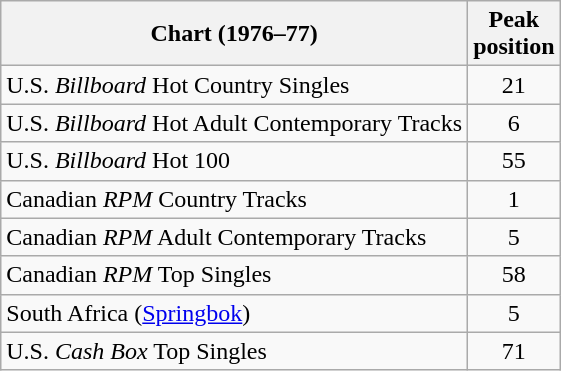<table class="wikitable sortable">
<tr>
<th align="left">Chart (1976–77)</th>
<th align="center">Peak<br>position</th>
</tr>
<tr>
<td align="left">U.S. <em>Billboard</em> Hot Country Singles </td>
<td align="center">21</td>
</tr>
<tr>
<td align="left">U.S. <em>Billboard</em> Hot Adult Contemporary Tracks</td>
<td align="center">6</td>
</tr>
<tr>
<td align="left">U.S. <em>Billboard</em> Hot 100</td>
<td align="center">55</td>
</tr>
<tr>
<td align="left">Canadian <em>RPM</em> Country Tracks</td>
<td align="center">1</td>
</tr>
<tr>
<td align="left">Canadian <em>RPM</em> Adult Contemporary Tracks</td>
<td align="center">5</td>
</tr>
<tr>
<td align="left">Canadian <em>RPM</em> Top Singles</td>
<td align="center">58</td>
</tr>
<tr>
<td>South Africa (<a href='#'>Springbok</a>)</td>
<td align="center">5</td>
</tr>
<tr>
<td align="left">U.S. <em>Cash Box</em> Top Singles </td>
<td align="center">71</td>
</tr>
</table>
